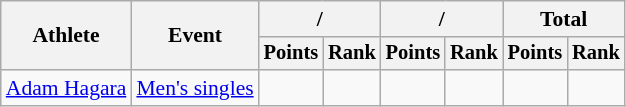<table class="wikitable" style="font-size:90%; text-align:center">
<tr>
<th rowspan=2>Athlete</th>
<th rowspan=2>Event</th>
<th colspan=2>/</th>
<th colspan=2>/</th>
<th colspan=2>Total</th>
</tr>
<tr style="font-size:95%">
<th>Points</th>
<th>Rank</th>
<th>Points</th>
<th>Rank</th>
<th>Points</th>
<th>Rank</th>
</tr>
<tr>
<td align=left><a href='#'>Adam Hagara</a></td>
<td align=left><a href='#'>Men's singles</a></td>
<td></td>
<td></td>
<td></td>
<td></td>
<td></td>
<td></td>
</tr>
</table>
